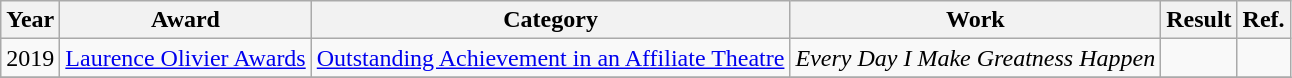<table class="wikitable plainrowheaders">
<tr>
<th>Year</th>
<th>Award</th>
<th>Category</th>
<th>Work</th>
<th>Result</th>
<th>Ref.</th>
</tr>
<tr>
<td>2019</td>
<td><a href='#'>Laurence Olivier Awards</a></td>
<td><a href='#'>Outstanding Achievement in an Affiliate Theatre</a></td>
<td><em>Every Day I Make Greatness Happen</em></td>
<td></td>
<td></td>
</tr>
<tr>
</tr>
</table>
